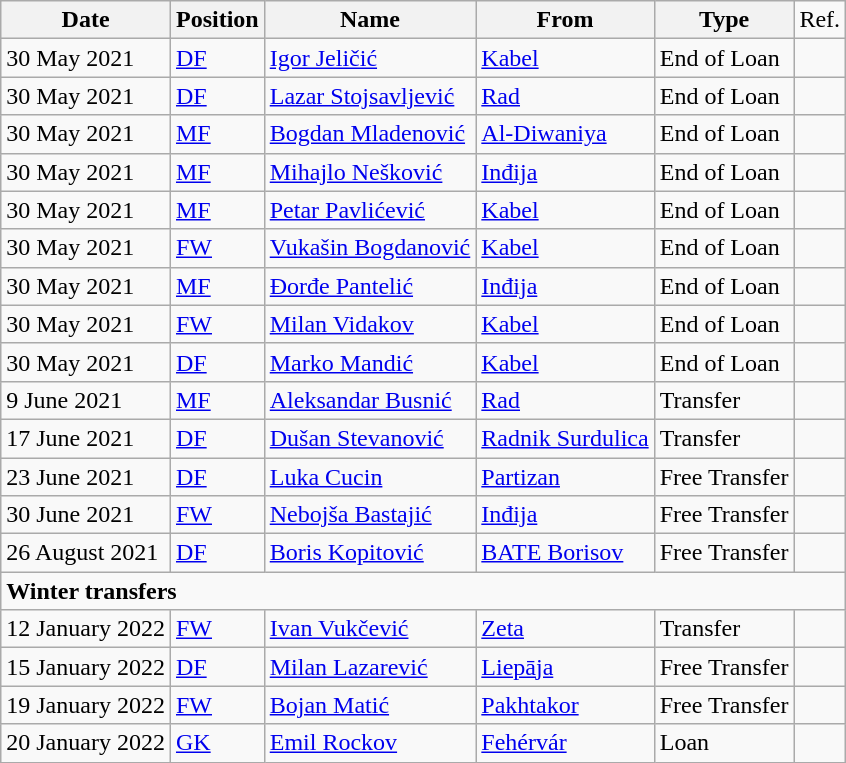<table class="wikitable">
<tr>
<th>Date</th>
<th>Position</th>
<th>Name</th>
<th>From</th>
<th>Type</th>
<td>Ref.</td>
</tr>
<tr>
<td>30 May 2021</td>
<td><a href='#'>DF</a></td>
<td> <a href='#'>Igor Jeličić</a></td>
<td> <a href='#'>Kabel</a></td>
<td>End of Loan</td>
<td></td>
</tr>
<tr>
<td>30 May 2021</td>
<td><a href='#'>DF</a></td>
<td> <a href='#'>Lazar Stojsavljević</a></td>
<td> <a href='#'>Rad</a></td>
<td>End of Loan</td>
<td></td>
</tr>
<tr>
<td>30 May 2021</td>
<td><a href='#'><abbr>MF</abbr></a></td>
<td> <a href='#'>Bogdan Mladenović</a></td>
<td> <a href='#'>Al-Diwaniya</a></td>
<td>End of Loan</td>
<td></td>
</tr>
<tr>
<td>30 May 2021</td>
<td><a href='#'><abbr>MF</abbr></a></td>
<td> <a href='#'>Mihajlo Nešković</a></td>
<td> <a href='#'>Inđija</a></td>
<td>End of Loan</td>
<td></td>
</tr>
<tr>
<td>30 May 2021</td>
<td><a href='#'><abbr>MF</abbr></a></td>
<td> <a href='#'>Petar Pavlićević</a></td>
<td> <a href='#'>Kabel</a></td>
<td>End of Loan</td>
<td></td>
</tr>
<tr>
<td>30 May 2021</td>
<td><a href='#'>FW</a></td>
<td> <a href='#'>Vukašin Bogdanović</a></td>
<td> <a href='#'>Kabel</a></td>
<td>End of Loan</td>
<td></td>
</tr>
<tr>
<td>30 May 2021</td>
<td><a href='#'><abbr>MF</abbr></a></td>
<td> <a href='#'>Đorđe Pantelić</a></td>
<td> <a href='#'>Inđija</a></td>
<td>End of Loan</td>
<td></td>
</tr>
<tr>
<td>30 May 2021</td>
<td><a href='#'>FW</a></td>
<td> <a href='#'>Milan Vidakov</a></td>
<td> <a href='#'>Kabel</a></td>
<td>End of Loan</td>
<td></td>
</tr>
<tr>
<td>30 May 2021</td>
<td><a href='#'>DF</a></td>
<td> <a href='#'>Marko Mandić</a></td>
<td> <a href='#'>Kabel</a></td>
<td>End of Loan</td>
<td></td>
</tr>
<tr>
<td>9 June 2021</td>
<td><a href='#'>MF</a></td>
<td> <a href='#'>Aleksandar Busnić</a></td>
<td> <a href='#'>Rad</a></td>
<td>Transfer</td>
<td></td>
</tr>
<tr>
<td>17 June 2021</td>
<td><a href='#'>DF</a></td>
<td> <a href='#'>Dušan Stevanović</a></td>
<td> <a href='#'>Radnik Surdulica</a></td>
<td>Transfer</td>
<td></td>
</tr>
<tr>
<td>23 June 2021</td>
<td><a href='#'>DF</a></td>
<td> <a href='#'>Luka Cucin</a></td>
<td> <a href='#'>Partizan</a></td>
<td>Free Transfer</td>
<td></td>
</tr>
<tr>
<td>30 June 2021</td>
<td><a href='#'>FW</a></td>
<td> <a href='#'>Nebojša Bastajić</a></td>
<td> <a href='#'>Inđija</a></td>
<td>Free Transfer</td>
<td></td>
</tr>
<tr>
<td>26 August 2021</td>
<td><a href='#'>DF</a></td>
<td> <a href='#'>Boris Kopitović</a></td>
<td> <a href='#'>BATE Borisov</a></td>
<td>Free Transfer</td>
<td></td>
</tr>
<tr>
<td colspan="6"><strong>Winter transfers</strong></td>
</tr>
<tr>
<td>12 January 2022</td>
<td><a href='#'>FW</a></td>
<td> <a href='#'>Ivan Vukčević</a></td>
<td> <a href='#'>Zeta</a></td>
<td>Transfer</td>
<td></td>
</tr>
<tr>
<td>15 January 2022</td>
<td><a href='#'>DF</a></td>
<td> <a href='#'>Milan Lazarević</a></td>
<td> <a href='#'>Liepāja</a></td>
<td>Free Transfer</td>
<td></td>
</tr>
<tr>
<td>19 January 2022</td>
<td><a href='#'>FW</a></td>
<td> <a href='#'>Bojan Matić</a></td>
<td> <a href='#'>Pakhtakor</a></td>
<td>Free Transfer</td>
<td></td>
</tr>
<tr>
<td>20 January 2022</td>
<td><a href='#'>GK</a></td>
<td> <a href='#'>Emil Rockov</a></td>
<td> <a href='#'>Fehérvár</a></td>
<td>Loan</td>
<td></td>
</tr>
</table>
